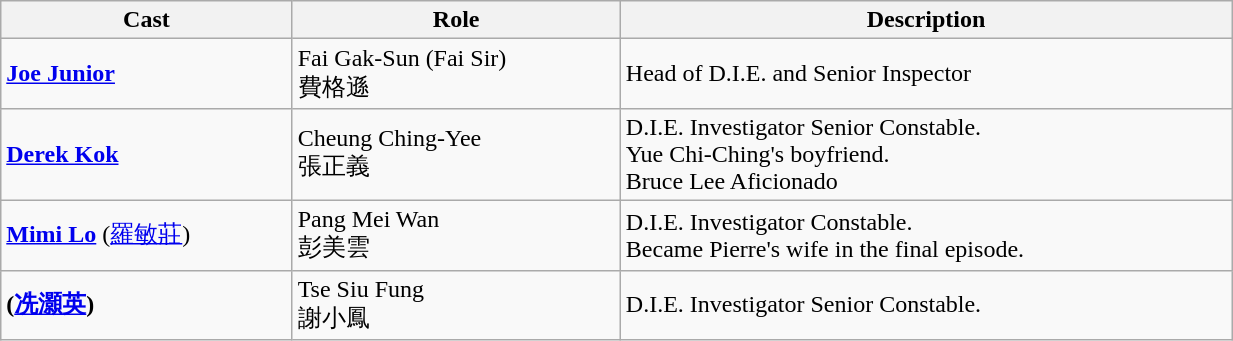<table class="wikitable" style="width:65%;">
<tr>
<th>Cast</th>
<th>Role</th>
<th>Description</th>
</tr>
<tr>
<td><strong><a href='#'>Joe Junior</a></strong></td>
<td>Fai Gak-Sun (Fai Sir) <br> 費格遜</td>
<td>Head of D.I.E. and Senior Inspector</td>
</tr>
<tr>
<td><strong><a href='#'>Derek Kok</a></strong></td>
<td>Cheung Ching-Yee <br> 張正義</td>
<td>D.I.E. Investigator Senior Constable. <br> Yue Chi-Ching's boyfriend. <br> Bruce Lee Aficionado</td>
</tr>
<tr>
<td><strong><a href='#'>Mimi Lo</a></strong> (<a href='#'>羅敏莊</a>)</td>
<td>Pang Mei Wan <br> 彭美雲</td>
<td>D.I.E. Investigator Constable. <br> Became Pierre's wife in the final episode.</td>
</tr>
<tr>
<td><strong>(<a href='#'>冼灝英</a>)</strong></td>
<td>Tse Siu Fung <br> 謝小鳳</td>
<td>D.I.E. Investigator Senior Constable.</td>
</tr>
</table>
